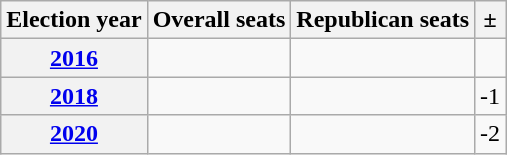<table class=wikitable>
<tr>
<th>Election year</th>
<th>Overall seats</th>
<th>Republican seats</th>
<th>±</th>
</tr>
<tr>
<th><a href='#'>2016</a></th>
<td></td>
<td></td>
<td></td>
</tr>
<tr>
<th><a href='#'>2018</a></th>
<td></td>
<td></td>
<td>-1</td>
</tr>
<tr>
<th><a href='#'>2020</a></th>
<td></td>
<td></td>
<td>-2</td>
</tr>
</table>
